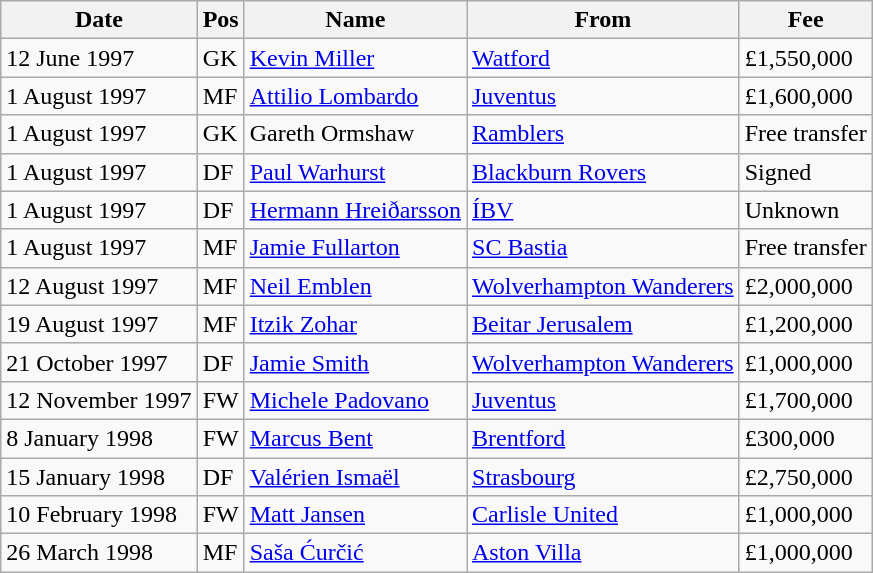<table class="wikitable">
<tr>
<th>Date</th>
<th>Pos</th>
<th>Name</th>
<th>From</th>
<th>Fee</th>
</tr>
<tr>
<td>12 June 1997</td>
<td>GK</td>
<td><a href='#'>Kevin Miller</a></td>
<td><a href='#'>Watford</a></td>
<td>£1,550,000</td>
</tr>
<tr>
<td>1 August 1997</td>
<td>MF</td>
<td><a href='#'>Attilio Lombardo</a></td>
<td><a href='#'>Juventus</a></td>
<td>£1,600,000</td>
</tr>
<tr>
<td>1 August 1997</td>
<td>GK</td>
<td>Gareth Ormshaw</td>
<td><a href='#'>Ramblers</a></td>
<td>Free transfer</td>
</tr>
<tr>
<td>1 August 1997</td>
<td>DF</td>
<td><a href='#'>Paul Warhurst</a></td>
<td><a href='#'>Blackburn Rovers</a></td>
<td>Signed</td>
</tr>
<tr>
<td>1 August 1997</td>
<td>DF</td>
<td><a href='#'>Hermann Hreiðarsson</a></td>
<td><a href='#'>ÍBV</a></td>
<td>Unknown</td>
</tr>
<tr>
<td>1 August 1997</td>
<td>MF</td>
<td><a href='#'>Jamie Fullarton</a></td>
<td><a href='#'>SC Bastia</a></td>
<td>Free transfer</td>
</tr>
<tr>
<td>12 August 1997</td>
<td>MF</td>
<td><a href='#'>Neil Emblen</a></td>
<td><a href='#'>Wolverhampton Wanderers</a></td>
<td>£2,000,000</td>
</tr>
<tr>
<td>19 August 1997</td>
<td>MF</td>
<td><a href='#'>Itzik Zohar</a></td>
<td><a href='#'>Beitar Jerusalem</a></td>
<td>£1,200,000</td>
</tr>
<tr>
<td>21 October 1997</td>
<td>DF</td>
<td><a href='#'>Jamie Smith</a></td>
<td><a href='#'>Wolverhampton Wanderers</a></td>
<td>£1,000,000</td>
</tr>
<tr>
<td>12 November 1997</td>
<td>FW</td>
<td><a href='#'>Michele Padovano</a></td>
<td><a href='#'>Juventus</a></td>
<td>£1,700,000</td>
</tr>
<tr>
<td>8 January 1998</td>
<td>FW</td>
<td><a href='#'>Marcus Bent</a></td>
<td><a href='#'>Brentford</a></td>
<td>£300,000</td>
</tr>
<tr>
<td>15 January 1998</td>
<td>DF</td>
<td><a href='#'>Valérien Ismaël</a></td>
<td><a href='#'>Strasbourg</a></td>
<td>£2,750,000</td>
</tr>
<tr>
<td>10 February 1998</td>
<td>FW</td>
<td><a href='#'>Matt Jansen</a></td>
<td><a href='#'>Carlisle United</a></td>
<td>£1,000,000</td>
</tr>
<tr>
<td>26 March 1998</td>
<td>MF</td>
<td><a href='#'>Saša Ćurčić</a></td>
<td><a href='#'>Aston Villa</a></td>
<td>£1,000,000</td>
</tr>
</table>
